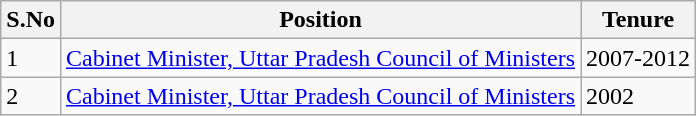<table class="wikitable">
<tr>
<th>S.No</th>
<th>Position</th>
<th>Tenure</th>
</tr>
<tr>
<td>1</td>
<td><a href='#'>Cabinet Minister, Uttar Pradesh Council of Ministers</a></td>
<td>2007-2012</td>
</tr>
<tr>
<td>2</td>
<td><a href='#'>Cabinet Minister, Uttar Pradesh Council of Ministers</a></td>
<td>2002</td>
</tr>
</table>
